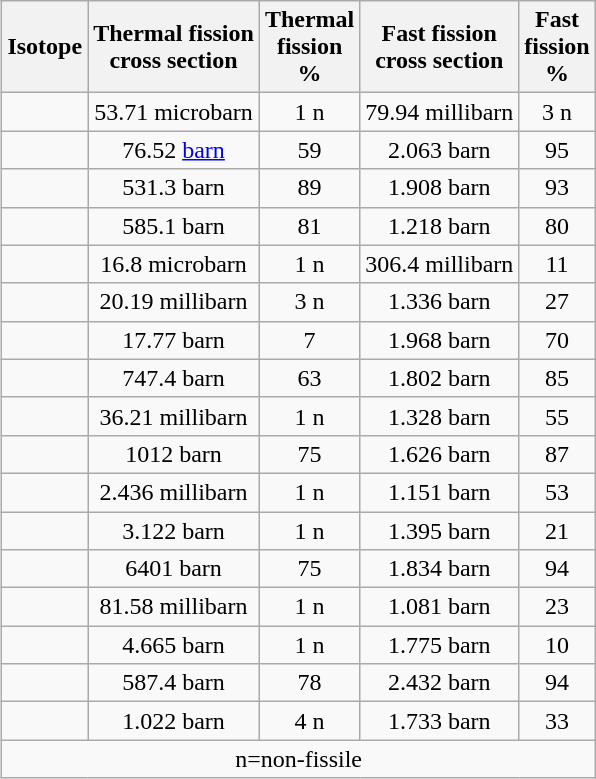<table class="wikitable sortable" style="text-align:center; margin-left:10px" align="right" border="1">
<tr>
<th>Isotope</th>
<th>Thermal fission<br>cross section</th>
<th>Thermal<br>fission<br>%</th>
<th>Fast fission<br>cross section</th>
<th>Fast<br>fission<br>%</th>
</tr>
<tr>
<td></td>
<td>53.71 microbarn</td>
<td>1 n</td>
<td>79.94 millibarn</td>
<td>3 n</td>
</tr>
<tr>
<td></td>
<td>76.52 <a href='#'>barn</a></td>
<td>59</td>
<td>2.063 barn</td>
<td>95</td>
</tr>
<tr>
<td></td>
<td>531.3 barn</td>
<td>89</td>
<td>1.908 barn</td>
<td>93</td>
</tr>
<tr>
<td></td>
<td>585.1 barn</td>
<td>81</td>
<td>1.218 barn</td>
<td>80</td>
</tr>
<tr>
<td></td>
<td>16.8 microbarn</td>
<td>1 n</td>
<td>306.4 millibarn</td>
<td>11</td>
</tr>
<tr>
<td></td>
<td>20.19 millibarn</td>
<td>3 n</td>
<td>1.336 barn</td>
<td>27</td>
</tr>
<tr>
<td></td>
<td>17.77 barn</td>
<td>7</td>
<td>1.968 barn</td>
<td>70</td>
</tr>
<tr>
<td></td>
<td>747.4 barn</td>
<td>63</td>
<td>1.802 barn</td>
<td>85</td>
</tr>
<tr>
<td></td>
<td>36.21 millibarn</td>
<td>1 n</td>
<td>1.328 barn</td>
<td>55</td>
</tr>
<tr>
<td></td>
<td>1012 barn</td>
<td>75</td>
<td>1.626 barn</td>
<td>87</td>
</tr>
<tr>
<td></td>
<td>2.436 millibarn</td>
<td>1 n</td>
<td>1.151 barn</td>
<td>53</td>
</tr>
<tr>
<td></td>
<td>3.122 barn</td>
<td>1 n</td>
<td>1.395 barn</td>
<td>21</td>
</tr>
<tr>
<td></td>
<td>6401 barn</td>
<td>75</td>
<td>1.834 barn</td>
<td>94</td>
</tr>
<tr>
<td></td>
<td>81.58 millibarn</td>
<td>1 n</td>
<td>1.081 barn</td>
<td>23</td>
</tr>
<tr>
<td></td>
<td>4.665 barn</td>
<td>1 n</td>
<td>1.775 barn</td>
<td>10</td>
</tr>
<tr>
<td></td>
<td>587.4 barn</td>
<td>78</td>
<td>2.432 barn</td>
<td>94</td>
</tr>
<tr>
<td></td>
<td>1.022 barn</td>
<td>4 n</td>
<td>1.733 barn</td>
<td>33</td>
</tr>
<tr>
<td colspan=5>n=non-fissile</td>
</tr>
</table>
